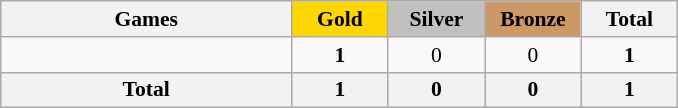<table class="wikitable" style="text-align:center; font-size:90%;">
<tr>
<th style="width:13em;">Games</th>
<th style="width:4em; background:gold;">Gold</th>
<th style="width:4em; background:silver;">Silver</th>
<th style="width:4em; background:#cc9966;">Bronze</th>
<th style="width:4em;">Total</th>
</tr>
<tr>
<td align=left></td>
<td><strong>1</strong></td>
<td>0</td>
<td>0</td>
<td><strong>1</strong></td>
</tr>
<tr>
<th>Total</th>
<th>1</th>
<th>0</th>
<th>0</th>
<th>1</th>
</tr>
</table>
